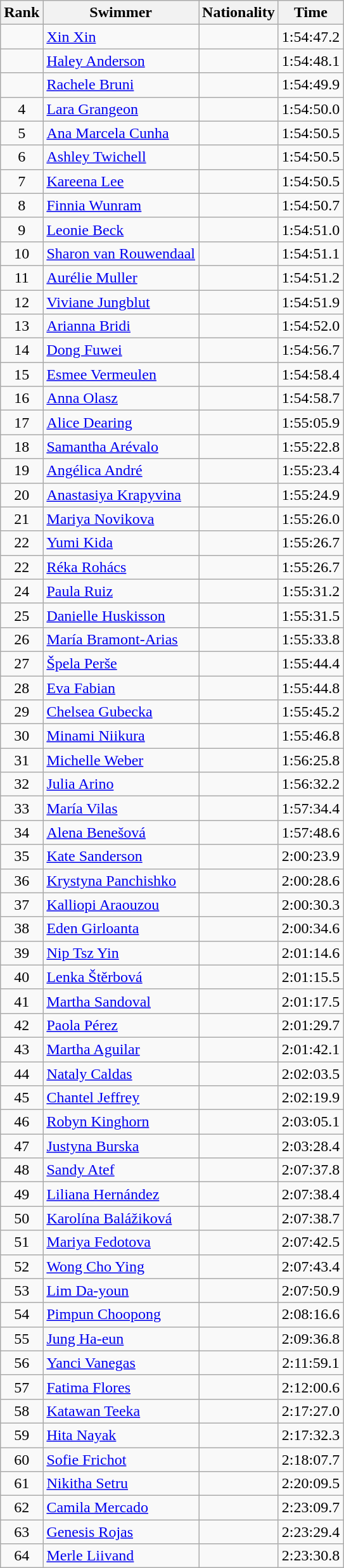<table class="wikitable sortable" border="1" style="text-align:center">
<tr>
<th>Rank</th>
<th>Swimmer</th>
<th>Nationality</th>
<th>Time</th>
</tr>
<tr>
<td></td>
<td align=left><a href='#'>Xin Xin</a></td>
<td align=left></td>
<td>1:54:47.2</td>
</tr>
<tr>
<td></td>
<td align=left><a href='#'>Haley Anderson</a></td>
<td align=left></td>
<td>1:54:48.1</td>
</tr>
<tr>
<td></td>
<td align=left><a href='#'>Rachele Bruni</a></td>
<td align=left></td>
<td>1:54:49.9</td>
</tr>
<tr>
<td>4</td>
<td align=left><a href='#'>Lara Grangeon</a></td>
<td align=left></td>
<td>1:54:50.0</td>
</tr>
<tr>
<td>5</td>
<td align=left><a href='#'>Ana Marcela Cunha</a></td>
<td align=left></td>
<td>1:54:50.5</td>
</tr>
<tr>
<td>6</td>
<td align=left><a href='#'>Ashley Twichell</a></td>
<td align=left></td>
<td>1:54:50.5</td>
</tr>
<tr>
<td>7</td>
<td align=left><a href='#'>Kareena Lee</a></td>
<td align=left></td>
<td>1:54:50.5</td>
</tr>
<tr>
<td>8</td>
<td align=left><a href='#'>Finnia Wunram</a></td>
<td align=left></td>
<td>1:54:50.7</td>
</tr>
<tr>
<td>9</td>
<td align=left><a href='#'>Leonie Beck</a></td>
<td align=left></td>
<td>1:54:51.0</td>
</tr>
<tr>
<td>10</td>
<td align=left><a href='#'>Sharon van Rouwendaal</a></td>
<td align=left></td>
<td>1:54:51.1</td>
</tr>
<tr>
<td>11</td>
<td align=left><a href='#'>Aurélie Muller</a></td>
<td align=left></td>
<td>1:54:51.2</td>
</tr>
<tr>
<td>12</td>
<td align=left><a href='#'>Viviane Jungblut</a></td>
<td align=left></td>
<td>1:54:51.9</td>
</tr>
<tr>
<td>13</td>
<td align=left><a href='#'>Arianna Bridi</a></td>
<td align=left></td>
<td>1:54:52.0</td>
</tr>
<tr>
<td>14</td>
<td align=left><a href='#'>Dong Fuwei</a></td>
<td align=left></td>
<td>1:54:56.7</td>
</tr>
<tr>
<td>15</td>
<td align=left><a href='#'>Esmee Vermeulen</a></td>
<td align=left></td>
<td>1:54:58.4</td>
</tr>
<tr>
<td>16</td>
<td align=left><a href='#'>Anna Olasz</a></td>
<td align=left></td>
<td>1:54:58.7</td>
</tr>
<tr>
<td>17</td>
<td align=left><a href='#'>Alice Dearing</a></td>
<td align=left></td>
<td>1:55:05.9</td>
</tr>
<tr>
<td>18</td>
<td align=left><a href='#'>Samantha Arévalo</a></td>
<td align=left></td>
<td>1:55:22.8</td>
</tr>
<tr>
<td>19</td>
<td align=left><a href='#'>Angélica André</a></td>
<td align=left></td>
<td>1:55:23.4</td>
</tr>
<tr>
<td>20</td>
<td align=left><a href='#'>Anastasiya Krapyvina</a></td>
<td align=left></td>
<td>1:55:24.9</td>
</tr>
<tr>
<td>21</td>
<td align=left><a href='#'>Mariya Novikova</a></td>
<td align=left></td>
<td>1:55:26.0</td>
</tr>
<tr>
<td>22</td>
<td align=left><a href='#'>Yumi Kida</a></td>
<td align=left></td>
<td>1:55:26.7</td>
</tr>
<tr>
<td>22</td>
<td align=left><a href='#'>Réka Rohács</a></td>
<td align=left></td>
<td>1:55:26.7</td>
</tr>
<tr>
<td>24</td>
<td align=left><a href='#'>Paula Ruiz</a></td>
<td align=left></td>
<td>1:55:31.2</td>
</tr>
<tr>
<td>25</td>
<td align=left><a href='#'>Danielle Huskisson</a></td>
<td align=left></td>
<td>1:55:31.5</td>
</tr>
<tr>
<td>26</td>
<td align=left><a href='#'>María Bramont-Arias</a></td>
<td align=left></td>
<td>1:55:33.8</td>
</tr>
<tr>
<td>27</td>
<td align=left><a href='#'>Špela Perše</a></td>
<td align=left></td>
<td>1:55:44.4</td>
</tr>
<tr>
<td>28</td>
<td align=left><a href='#'>Eva Fabian</a></td>
<td align=left></td>
<td>1:55:44.8</td>
</tr>
<tr>
<td>29</td>
<td align=left><a href='#'>Chelsea Gubecka</a></td>
<td align=left></td>
<td>1:55:45.2</td>
</tr>
<tr>
<td>30</td>
<td align=left><a href='#'>Minami Niikura</a></td>
<td align=left></td>
<td>1:55:46.8</td>
</tr>
<tr>
<td>31</td>
<td align=left><a href='#'>Michelle Weber</a></td>
<td align=left></td>
<td>1:56:25.8</td>
</tr>
<tr>
<td>32</td>
<td align=left><a href='#'>Julia Arino</a></td>
<td align=left></td>
<td>1:56:32.2</td>
</tr>
<tr>
<td>33</td>
<td align=left><a href='#'>María Vilas</a></td>
<td align=left></td>
<td>1:57:34.4</td>
</tr>
<tr>
<td>34</td>
<td align=left><a href='#'>Alena Benešová</a></td>
<td align=left></td>
<td>1:57:48.6</td>
</tr>
<tr>
<td>35</td>
<td align=left><a href='#'>Kate Sanderson</a></td>
<td align=left></td>
<td>2:00:23.9</td>
</tr>
<tr>
<td>36</td>
<td align=left><a href='#'>Krystyna Panchishko</a></td>
<td align=left></td>
<td>2:00:28.6</td>
</tr>
<tr>
<td>37</td>
<td align=left><a href='#'>Kalliopi Araouzou</a></td>
<td align=left></td>
<td>2:00:30.3</td>
</tr>
<tr>
<td>38</td>
<td align=left><a href='#'>Eden Girloanta</a></td>
<td align=left></td>
<td>2:00:34.6</td>
</tr>
<tr>
<td>39</td>
<td align=left><a href='#'>Nip Tsz Yin</a></td>
<td align=left></td>
<td>2:01:14.6</td>
</tr>
<tr>
<td>40</td>
<td align=left><a href='#'>Lenka Štěrbová</a></td>
<td align=left></td>
<td>2:01:15.5</td>
</tr>
<tr>
<td>41</td>
<td align=left><a href='#'>Martha Sandoval</a></td>
<td align=left></td>
<td>2:01:17.5</td>
</tr>
<tr>
<td>42</td>
<td align=left><a href='#'>Paola Pérez</a></td>
<td align=left></td>
<td>2:01:29.7</td>
</tr>
<tr>
<td>43</td>
<td align=left><a href='#'>Martha Aguilar</a></td>
<td align=left></td>
<td>2:01:42.1</td>
</tr>
<tr>
<td>44</td>
<td align=left><a href='#'>Nataly Caldas</a></td>
<td align=left></td>
<td>2:02:03.5</td>
</tr>
<tr>
<td>45</td>
<td align=left><a href='#'>Chantel Jeffrey</a></td>
<td align=left></td>
<td>2:02:19.9</td>
</tr>
<tr>
<td>46</td>
<td align=left><a href='#'>Robyn Kinghorn</a></td>
<td align=left></td>
<td>2:03:05.1</td>
</tr>
<tr>
<td>47</td>
<td align=left><a href='#'>Justyna Burska</a></td>
<td align=left></td>
<td>2:03:28.4</td>
</tr>
<tr>
<td>48</td>
<td align=left><a href='#'>Sandy Atef</a></td>
<td align=left></td>
<td>2:07:37.8</td>
</tr>
<tr>
<td>49</td>
<td align=left><a href='#'>Liliana Hernández</a></td>
<td align=left></td>
<td>2:07:38.4</td>
</tr>
<tr>
<td>50</td>
<td align=left><a href='#'>Karolína Balážiková</a></td>
<td align=left></td>
<td>2:07:38.7</td>
</tr>
<tr>
<td>51</td>
<td align=left><a href='#'>Mariya Fedotova</a></td>
<td align=left></td>
<td>2:07:42.5</td>
</tr>
<tr>
<td>52</td>
<td align=left><a href='#'>Wong Cho Ying</a></td>
<td align=left></td>
<td>2:07:43.4</td>
</tr>
<tr>
<td>53</td>
<td align=left><a href='#'>Lim Da-youn</a></td>
<td align=left></td>
<td>2:07:50.9</td>
</tr>
<tr>
<td>54</td>
<td align=left><a href='#'>Pimpun Choopong</a></td>
<td align=left></td>
<td>2:08:16.6</td>
</tr>
<tr>
<td>55</td>
<td align=left><a href='#'>Jung Ha-eun</a></td>
<td align=left></td>
<td>2:09:36.8</td>
</tr>
<tr>
<td>56</td>
<td align=left><a href='#'>Yanci Vanegas</a></td>
<td align=left></td>
<td>2:11:59.1</td>
</tr>
<tr>
<td>57</td>
<td align=left><a href='#'>Fatima Flores</a></td>
<td align=left></td>
<td>2:12:00.6</td>
</tr>
<tr>
<td>58</td>
<td align=left><a href='#'>Katawan Teeka</a></td>
<td align=left></td>
<td>2:17:27.0</td>
</tr>
<tr>
<td>59</td>
<td align=left><a href='#'>Hita Nayak</a></td>
<td align=left></td>
<td>2:17:32.3</td>
</tr>
<tr>
<td>60</td>
<td align=left><a href='#'>Sofie Frichot</a></td>
<td align=left></td>
<td>2:18:07.7</td>
</tr>
<tr>
<td>61</td>
<td align=left><a href='#'>Nikitha Setru</a></td>
<td align=left></td>
<td>2:20:09.5</td>
</tr>
<tr>
<td>62</td>
<td align=left><a href='#'>Camila Mercado</a></td>
<td align=left></td>
<td>2:23:09.7</td>
</tr>
<tr>
<td>63</td>
<td align=left><a href='#'>Genesis Rojas</a></td>
<td align=left></td>
<td>2:23:29.4</td>
</tr>
<tr>
<td>64</td>
<td align=left><a href='#'>Merle Liivand</a></td>
<td align=left></td>
<td>2:23:30.8</td>
</tr>
</table>
